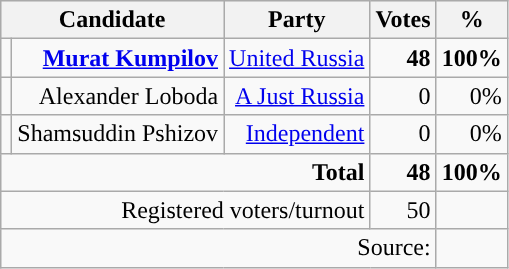<table class="wikitable sortable" style="text-align:right; margin-bottom:0;">
<tr style="background:#e9e9e9; text-align:center;">
<th colspan=2>Candidate</th>
<th>Party</th>
<th>Votes</th>
<th>%</th>
</tr>
<tr>
<td></td>
<td><strong><a href='#'>Murat Kumpilov</a></strong></td>
<td><a href='#'>United Russia</a></td>
<td><strong>48</strong></td>
<td><strong>100%</strong></td>
</tr>
<tr>
<td></td>
<td>Alexander Loboda</td>
<td><a href='#'>A Just Russia</a></td>
<td>0</td>
<td>0%</td>
</tr>
<tr>
<td></td>
<td>Shamsuddin Pshizov</td>
<td><a href='#'>Independent</a></td>
<td>0</td>
<td>0%</td>
</tr>
<tr>
<td colspan=3><strong>Total</strong></td>
<td><strong>48</strong></td>
<td><strong>100%</strong></td>
</tr>
<tr>
<td colspan=3>Registered voters/turnout</td>
<td>50</td>
<td></td>
</tr>
<tr>
<td colspan=4>Source:</td>
<td></td>
</tr>
</table>
